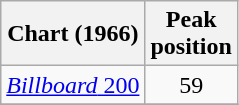<table class="wikitable">
<tr>
<th align="left">Chart (1966)</th>
<th align="left">Peak<br>position</th>
</tr>
<tr>
<td align="left"><a href='#'><em>Billboard</em> 200</a></td>
<td align="center">59</td>
</tr>
<tr>
</tr>
</table>
